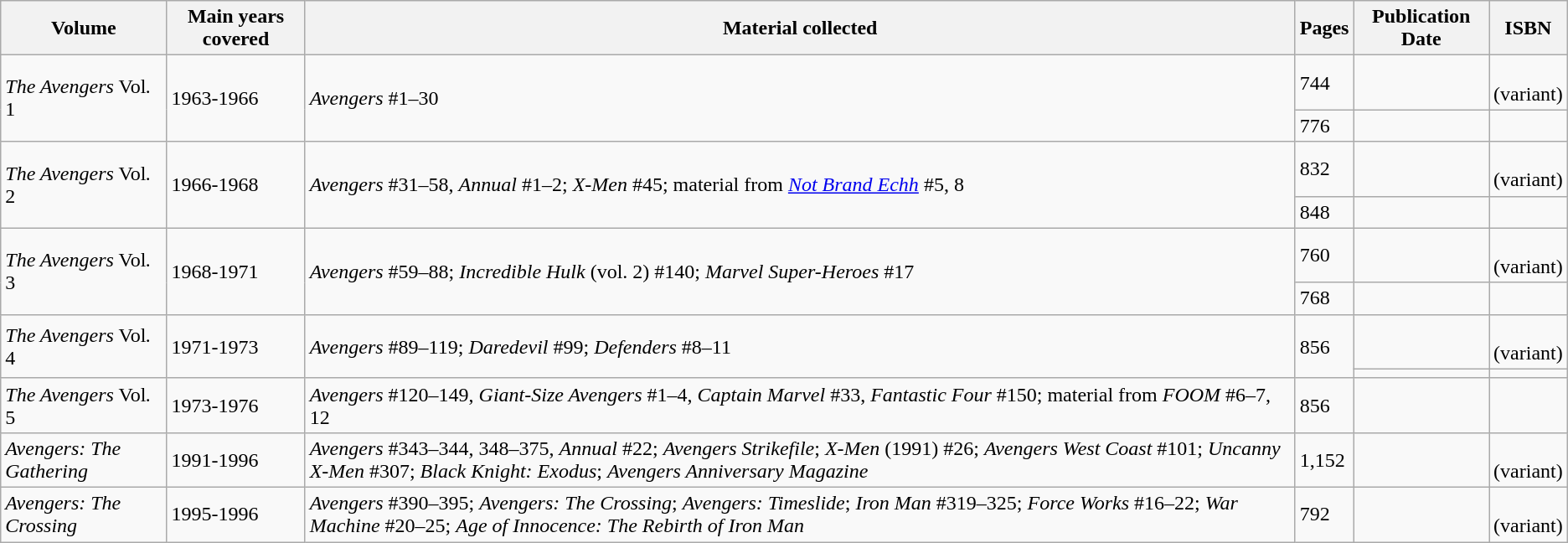<table class="wikitable">
<tr>
<th>Volume</th>
<th>Main years covered</th>
<th>Material collected</th>
<th>Pages</th>
<th>Publication Date</th>
<th>ISBN</th>
</tr>
<tr>
<td rowspan="2"><em>The Avengers</em> Vol<em>.</em> 1</td>
<td rowspan="2">1963-1966</td>
<td rowspan="2"><em>Avengers</em> #1–30</td>
<td>744</td>
<td></td>
<td><br> (variant)</td>
</tr>
<tr>
<td>776</td>
<td></td>
<td></td>
</tr>
<tr>
<td rowspan="2"><em>The Avengers</em> Vol<em>.</em> 2</td>
<td rowspan="2">1966-1968</td>
<td rowspan="2"><em>Avengers</em> #31–58, <em>Annual</em> #1–2; <em>X-Men</em> #45; material from <em><a href='#'>Not Brand Echh</a></em> #5, 8</td>
<td>832</td>
<td></td>
<td><br> (variant)</td>
</tr>
<tr>
<td>848</td>
<td></td>
<td></td>
</tr>
<tr>
<td rowspan="2"><em>The Avengers</em> Vol<em>.</em> 3</td>
<td rowspan="2">1968-1971</td>
<td rowspan="2"><em>Avengers</em> #59–88; <em>Incredible Hulk</em> (vol. 2) #140; <em>Marvel Super-Heroes</em> #17</td>
<td>760</td>
<td></td>
<td><br> (variant)</td>
</tr>
<tr>
<td>768</td>
<td></td>
<td></td>
</tr>
<tr>
<td rowspan="2"><em>The Avengers</em> Vol<em>.</em> 4</td>
<td rowspan="2">1971-1973</td>
<td rowspan="2"><em>Avengers</em> #89–119; <em>Daredevil</em> #99; <em>Defenders</em> #8–11</td>
<td rowspan="2">856</td>
<td></td>
<td><br> (variant)</td>
</tr>
<tr>
<td></td>
<td></td>
</tr>
<tr>
<td><em>The Avengers</em> Vol<em>.</em> 5</td>
<td>1973-1976</td>
<td><em>Avengers</em> #120–149, <em>Giant-Size Avengers</em> #1–4, <em>Captain Marvel</em> #33, <em>Fantastic Four</em> #150; material from <em>FOOM</em> #6–7, 12</td>
<td>856</td>
<td></td>
<td></td>
</tr>
<tr>
<td><em>Avengers: The Gathering</em></td>
<td>1991-1996</td>
<td><em>Avengers</em> #343–344, 348–375, <em>Annual</em> #22; <em>Avengers Strikefile</em>; <em>X-Men</em> (1991) #26; <em>Avengers West Coast</em> #101; <em>Uncanny X-Men</em> #307; <em>Black Knight: Exodus</em>; <em>Avengers Anniversary Magazine</em></td>
<td>1,152</td>
<td></td>
<td><br> (variant)</td>
</tr>
<tr>
<td><em>Avengers: The Crossing</em></td>
<td>1995-1996</td>
<td><em>Avengers</em> #390–395; <em>Avengers: The Crossing</em>; <em>Avengers: Timeslide</em>; <em>Iron Man</em> #319–325; <em>Force Works</em> #16–22; <em>War Machine</em> #20–25; <em>Age of Innocence: The Rebirth of Iron Man</em></td>
<td>792</td>
<td></td>
<td><br> (variant)</td>
</tr>
</table>
